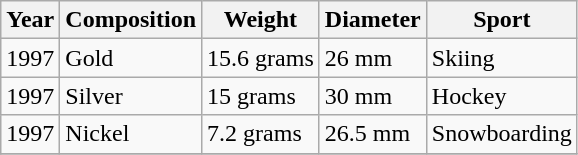<table class="wikitable">
<tr>
<th>Year</th>
<th>Composition</th>
<th>Weight</th>
<th>Diameter</th>
<th>Sport</th>
</tr>
<tr>
<td>1997</td>
<td>Gold</td>
<td>15.6 grams</td>
<td>26 mm</td>
<td>Skiing</td>
</tr>
<tr>
<td>1997</td>
<td>Silver</td>
<td>15 grams</td>
<td>30 mm</td>
<td>Hockey</td>
</tr>
<tr>
<td>1997</td>
<td>Nickel</td>
<td>7.2 grams</td>
<td>26.5 mm</td>
<td>Snowboarding</td>
</tr>
<tr>
</tr>
</table>
